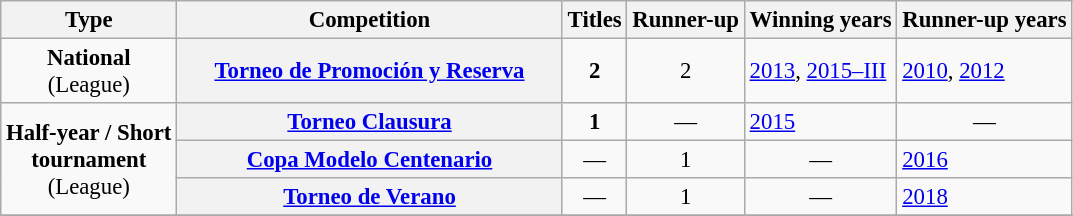<table class="wikitable plainrowheaders" style="font-size:95%; text-align:center;">
<tr>
<th>Type</th>
<th width=250px>Competition</th>
<th>Titles</th>
<th>Runner-up</th>
<th>Winning years</th>
<th>Runner-up years</th>
</tr>
<tr>
<td rowspan=1><strong>National</strong><br>(League)</td>
<th scope=col><a href='#'>Torneo de Promoción y Reserva</a></th>
<td><strong>2</strong></td>
<td>2</td>
<td align="left"><a href='#'>2013</a>, <a href='#'>2015–III</a></td>
<td align="left"><a href='#'>2010</a>, <a href='#'>2012</a></td>
</tr>
<tr>
<td rowspan=3><strong>Half-year / Short<br>tournament</strong><br>(League)</td>
<th scope=col><a href='#'>Torneo Clausura</a></th>
<td><strong>1</strong></td>
<td style="text-align:center;">—</td>
<td align="left"><a href='#'>2015</a></td>
<td style="text-align:center;">—</td>
</tr>
<tr>
<th scope=col><a href='#'>Copa Modelo Centenario</a></th>
<td style="text-align:center;">—</td>
<td>1</td>
<td style="text-align:center;">—</td>
<td align="left"><a href='#'>2016</a></td>
</tr>
<tr>
<th scope=col><a href='#'>Torneo de Verano</a></th>
<td style="text-align:center;">—</td>
<td>1</td>
<td style="text-align:center;">—</td>
<td align="left"><a href='#'>2018</a></td>
</tr>
<tr>
</tr>
</table>
